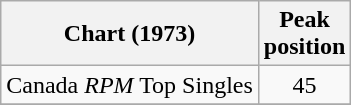<table class="wikitable sortable">
<tr>
<th>Chart (1973)</th>
<th>Peak<br>position</th>
</tr>
<tr>
<td>Canada <em>RPM</em> Top Singles</td>
<td align="center">45</td>
</tr>
<tr>
</tr>
</table>
